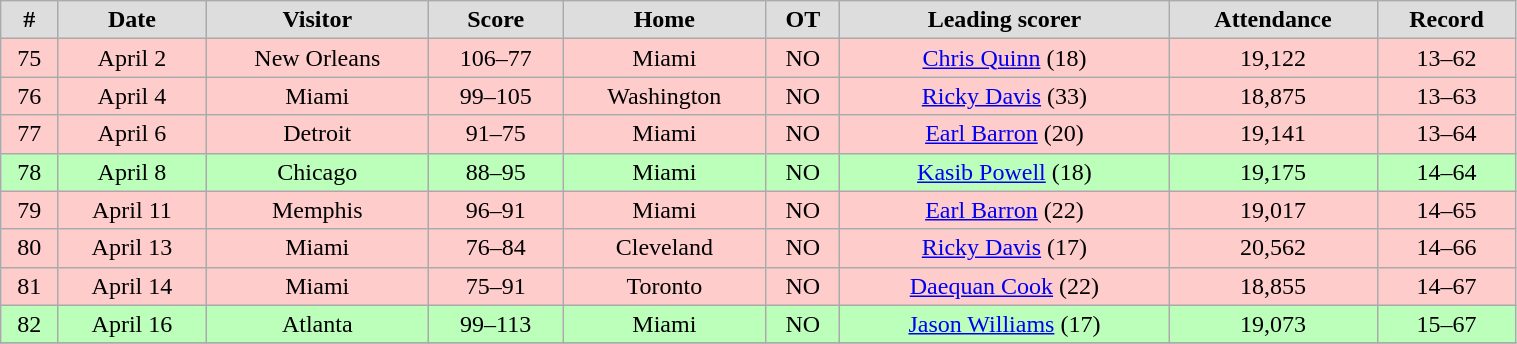<table class="wikitable" width="80%">
<tr align="center"  bgcolor="#dddddd">
<td><strong>#</strong></td>
<td><strong>Date</strong></td>
<td><strong>Visitor</strong></td>
<td><strong>Score</strong></td>
<td><strong>Home</strong></td>
<td><strong>OT</strong></td>
<td><strong>Leading scorer</strong></td>
<td><strong>Attendance</strong></td>
<td><strong>Record</strong></td>
</tr>
<tr align="center" bgcolor="#ffcccc">
<td>75</td>
<td>April 2</td>
<td>New Orleans</td>
<td>106–77</td>
<td>Miami</td>
<td>NO</td>
<td><a href='#'>Chris Quinn</a> (18)</td>
<td>19,122</td>
<td>13–62</td>
</tr>
<tr align="center" bgcolor="#ffcccc">
<td>76</td>
<td>April 4</td>
<td>Miami</td>
<td>99–105</td>
<td>Washington</td>
<td>NO</td>
<td><a href='#'>Ricky Davis</a> (33)</td>
<td>18,875</td>
<td>13–63</td>
</tr>
<tr align="center" bgcolor="ffcccc">
<td>77</td>
<td>April 6</td>
<td>Detroit</td>
<td>91–75</td>
<td>Miami</td>
<td>NO</td>
<td><a href='#'>Earl Barron</a> (20)</td>
<td>19,141</td>
<td>13–64</td>
</tr>
<tr align="center" bgcolor="bbffbb">
<td>78</td>
<td>April 8</td>
<td>Chicago</td>
<td>88–95</td>
<td>Miami</td>
<td>NO</td>
<td><a href='#'>Kasib Powell</a> (18)</td>
<td>19,175</td>
<td>14–64</td>
</tr>
<tr align="center" bgcolor="ffcccc">
<td>79</td>
<td>April 11</td>
<td>Memphis</td>
<td>96–91</td>
<td>Miami</td>
<td>NO</td>
<td><a href='#'>Earl Barron</a> (22)</td>
<td>19,017</td>
<td>14–65</td>
</tr>
<tr align="center" bgcolor="ffcccc">
<td>80</td>
<td>April 13</td>
<td>Miami</td>
<td>76–84</td>
<td>Cleveland</td>
<td>NO</td>
<td><a href='#'>Ricky Davis</a> (17)</td>
<td>20,562</td>
<td>14–66</td>
</tr>
<tr align="center" bgcolor="ffcccc">
<td>81</td>
<td>April 14</td>
<td>Miami</td>
<td>75–91</td>
<td>Toronto</td>
<td>NO</td>
<td><a href='#'>Daequan Cook</a> (22)</td>
<td>18,855</td>
<td>14–67</td>
</tr>
<tr align="center" bgcolor="bbffbb">
<td>82</td>
<td>April 16</td>
<td>Atlanta</td>
<td>99–113</td>
<td>Miami</td>
<td>NO</td>
<td><a href='#'>Jason Williams</a> (17)</td>
<td>19,073</td>
<td>15–67</td>
</tr>
<tr align="center">
</tr>
</table>
